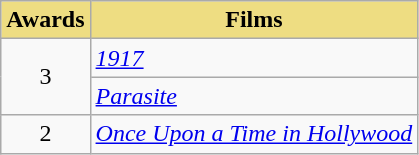<table class="wikitable">
<tr>
<th style="background:#EEDD82;">Awards</th>
<th style="background:#EEDD82;">Films</th>
</tr>
<tr>
<td rowspan="2" style="text-align:center">3</td>
<td><em><a href='#'>1917</a></em></td>
</tr>
<tr>
<td><em><a href='#'>Parasite</a></em></td>
</tr>
<tr>
<td style="text-align:center">2</td>
<td><em><a href='#'>Once Upon a Time in Hollywood</a></em></td>
</tr>
</table>
